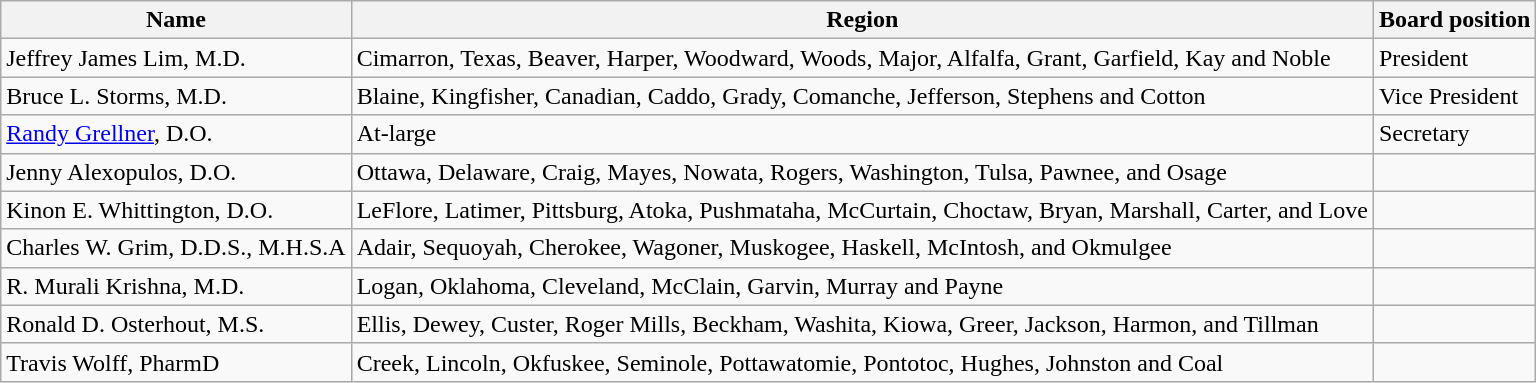<table border="1" cellspacing="0" cellpadding="5" style="border-collapse:collapse;" class="wikitable">
<tr>
<th>Name</th>
<th>Region</th>
<th>Board position</th>
</tr>
<tr>
<td>Jeffrey James Lim, M.D.</td>
<td>Cimarron, Texas, Beaver, Harper, Woodward, Woods, Major, Alfalfa, Grant, Garfield, Kay and Noble</td>
<td>President</td>
</tr>
<tr>
<td>Bruce L. Storms, M.D.</td>
<td>Blaine, Kingfisher, Canadian, Caddo, Grady, Comanche, Jefferson, Stephens and Cotton</td>
<td>Vice President</td>
</tr>
<tr>
<td><a href='#'>Randy Grellner</a>, D.O.</td>
<td>At-large</td>
<td>Secretary</td>
</tr>
<tr>
<td>Jenny Alexopulos, D.O.</td>
<td>Ottawa, Delaware, Craig, Mayes, Nowata, Rogers, Washington, Tulsa, Pawnee, and Osage</td>
<td></td>
</tr>
<tr>
<td>Kinon E. Whittington, D.O.</td>
<td>LeFlore, Latimer, Pittsburg, Atoka, Pushmataha, McCurtain, Choctaw, Bryan, Marshall, Carter, and Love</td>
<td></td>
</tr>
<tr>
<td>Charles W. Grim, D.D.S., M.H.S.A</td>
<td>Adair, Sequoyah, Cherokee, Wagoner, Muskogee, Haskell, McIntosh, and Okmulgee</td>
<td></td>
</tr>
<tr>
<td>R. Murali Krishna, M.D.</td>
<td>Logan, Oklahoma, Cleveland, McClain, Garvin, Murray and Payne</td>
<td></td>
</tr>
<tr>
<td>Ronald D. Osterhout, M.S.</td>
<td>Ellis, Dewey, Custer, Roger Mills, Beckham, Washita, Kiowa, Greer, Jackson, Harmon, and Tillman</td>
<td></td>
</tr>
<tr>
<td>Travis Wolff, PharmD</td>
<td>Creek, Lincoln, Okfuskee, Seminole, Pottawatomie, Pontotoc, Hughes, Johnston and Coal</td>
<td></td>
</tr>
</table>
